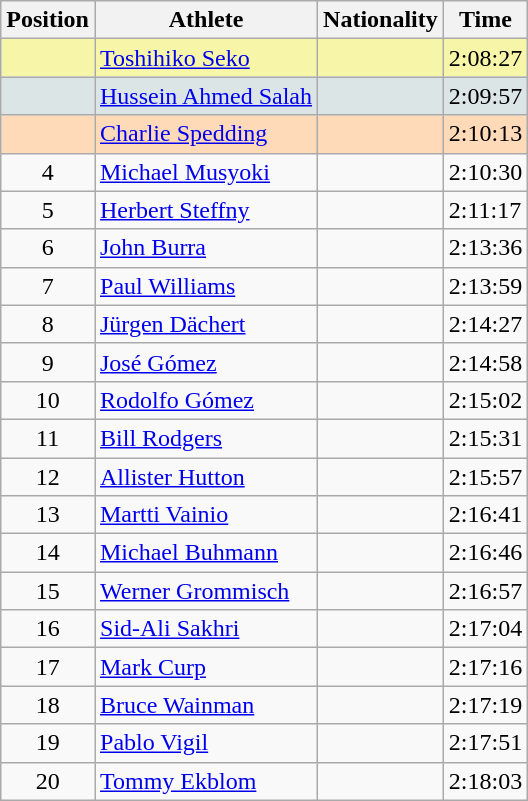<table class="wikitable sortable">
<tr>
<th>Position</th>
<th>Athlete</th>
<th>Nationality</th>
<th>Time</th>
</tr>
<tr bgcolor=#F7F6A8>
<td align=center></td>
<td><a href='#'>Toshihiko Seko</a></td>
<td></td>
<td>2:08:27</td>
</tr>
<tr bgcolor=#DCE5E5>
<td align=center></td>
<td><a href='#'>Hussein Ahmed Salah</a></td>
<td></td>
<td>2:09:57</td>
</tr>
<tr bgcolor=#FFDAB9>
<td align=center></td>
<td><a href='#'>Charlie Spedding</a></td>
<td></td>
<td>2:10:13</td>
</tr>
<tr>
<td align=center>4</td>
<td><a href='#'>Michael Musyoki</a></td>
<td></td>
<td>2:10:30</td>
</tr>
<tr>
<td align=center>5</td>
<td><a href='#'>Herbert Steffny</a></td>
<td></td>
<td>2:11:17</td>
</tr>
<tr>
<td align=center>6</td>
<td><a href='#'>John Burra</a></td>
<td></td>
<td>2:13:36</td>
</tr>
<tr>
<td align=center>7</td>
<td><a href='#'>Paul Williams</a></td>
<td></td>
<td>2:13:59</td>
</tr>
<tr>
<td align=center>8</td>
<td><a href='#'>Jürgen Dächert</a></td>
<td></td>
<td>2:14:27</td>
</tr>
<tr>
<td align=center>9</td>
<td><a href='#'>José Gómez</a></td>
<td></td>
<td>2:14:58</td>
</tr>
<tr>
<td align=center>10</td>
<td><a href='#'>Rodolfo Gómez</a></td>
<td></td>
<td>2:15:02</td>
</tr>
<tr>
<td align=center>11</td>
<td><a href='#'>Bill Rodgers</a></td>
<td></td>
<td>2:15:31</td>
</tr>
<tr>
<td align=center>12</td>
<td><a href='#'>Allister Hutton</a></td>
<td></td>
<td>2:15:57</td>
</tr>
<tr>
<td align=center>13</td>
<td><a href='#'>Martti Vainio</a></td>
<td></td>
<td>2:16:41</td>
</tr>
<tr>
<td align=center>14</td>
<td><a href='#'>Michael Buhmann</a></td>
<td></td>
<td>2:16:46</td>
</tr>
<tr>
<td align=center>15</td>
<td><a href='#'>Werner Grommisch</a></td>
<td></td>
<td>2:16:57</td>
</tr>
<tr>
<td align=center>16</td>
<td><a href='#'>Sid-Ali Sakhri</a></td>
<td></td>
<td>2:17:04</td>
</tr>
<tr>
<td align=center>17</td>
<td><a href='#'>Mark Curp</a></td>
<td></td>
<td>2:17:16</td>
</tr>
<tr>
<td align=center>18</td>
<td><a href='#'>Bruce Wainman</a></td>
<td></td>
<td>2:17:19</td>
</tr>
<tr>
<td align=center>19</td>
<td><a href='#'>Pablo Vigil</a></td>
<td></td>
<td>2:17:51</td>
</tr>
<tr>
<td align=center>20</td>
<td><a href='#'>Tommy Ekblom</a></td>
<td></td>
<td>2:18:03</td>
</tr>
</table>
